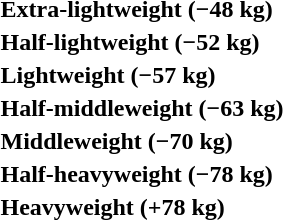<table>
<tr>
<th rowspan=2 style="text-align:left;">Extra-lightweight (−48 kg)</th>
<td rowspan=2></td>
<td rowspan=2></td>
<td></td>
</tr>
<tr>
<td></td>
</tr>
<tr>
<th rowspan=2 style="text-align:left;">Half-lightweight (−52 kg)</th>
<td rowspan=2></td>
<td rowspan=2></td>
<td></td>
</tr>
<tr>
<td></td>
</tr>
<tr>
<th rowspan=2 style="text-align:left;">Lightweight (−57 kg)</th>
<td rowspan=2></td>
<td rowspan=2></td>
<td></td>
</tr>
<tr>
<td></td>
</tr>
<tr>
<th rowspan=2 style="text-align:left;">Half-middleweight (−63 kg)</th>
<td rowspan=2></td>
<td rowspan=2></td>
<td></td>
</tr>
<tr>
<td></td>
</tr>
<tr>
<th rowspan=2 style="text-align:left;">Middleweight (−70 kg)</th>
<td rowspan=2></td>
<td rowspan=2></td>
<td></td>
</tr>
<tr>
<td></td>
</tr>
<tr>
<th rowspan=2 style="text-align:left;">Half-heavyweight (−78 kg)</th>
<td rowspan=2></td>
<td rowspan=2></td>
<td></td>
</tr>
<tr>
<td></td>
</tr>
<tr>
<th rowspan=2 style="text-align:left;">Heavyweight (+78 kg)</th>
<td rowspan=2></td>
<td rowspan=2></td>
<td></td>
</tr>
<tr>
<td></td>
</tr>
</table>
